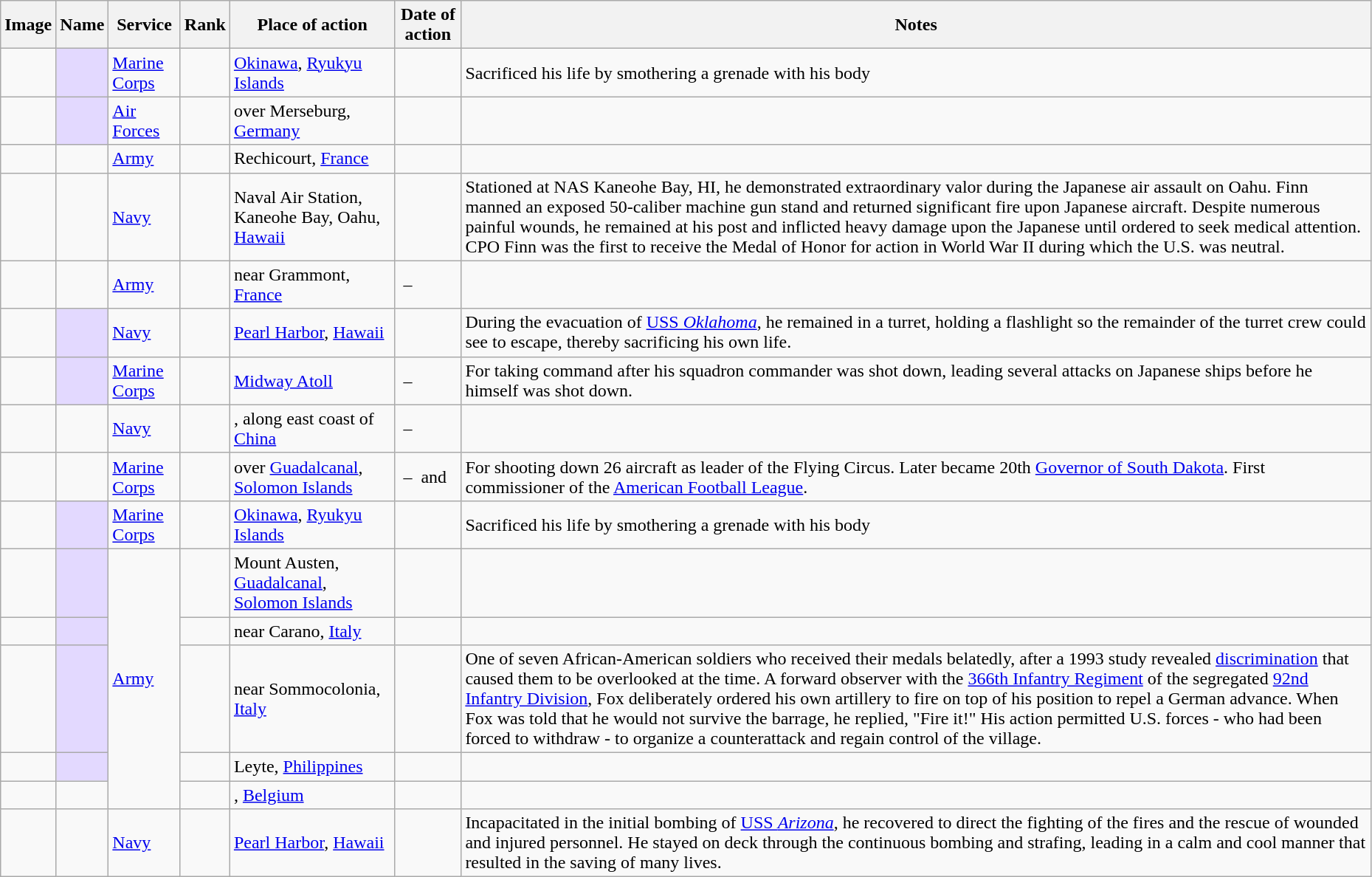<table class="wikitable sortable" width="98%">
<tr>
<th class="unsortable">Image</th>
<th>Name</th>
<th>Service</th>
<th>Rank</th>
<th>Place of action</th>
<th>Date of action</th>
<th class="unsortable">Notes</th>
</tr>
<tr>
<td></td>
<td style="background:#e3d9ff;"></td>
<td><a href='#'>Marine Corps</a></td>
<td></td>
<td><a href='#'>Okinawa</a>, <a href='#'>Ryukyu Islands</a></td>
<td></td>
<td>Sacrificed his life by smothering a grenade with his body</td>
</tr>
<tr>
<td></td>
<td style="background:#e3d9ff;"></td>
<td><a href='#'>Air Forces</a></td>
<td></td>
<td>over Merseburg, <a href='#'>Germany</a></td>
<td></td>
<td></td>
</tr>
<tr>
<td></td>
<td></td>
<td><a href='#'>Army</a></td>
<td></td>
<td>Rechicourt, <a href='#'>France</a></td>
<td></td>
<td></td>
</tr>
<tr>
<td></td>
<td></td>
<td><a href='#'>Navy</a></td>
<td></td>
<td>Naval Air Station, Kaneohe Bay, Oahu, <a href='#'>Hawaii</a></td>
<td></td>
<td>Stationed at NAS Kaneohe Bay, HI, he demonstrated extraordinary valor during the Japanese air assault on Oahu. Finn manned an exposed 50-caliber machine gun stand and returned significant fire upon Japanese aircraft. Despite numerous painful wounds, he remained at his post and inflicted heavy damage upon the Japanese until ordered to seek medical attention. CPO Finn was the first to receive the Medal of Honor for action in World War II during which the U.S. was neutral.</td>
</tr>
<tr>
<td></td>
<td></td>
<td><a href='#'>Army</a></td>
<td></td>
<td>near Grammont, <a href='#'>France</a></td>
<td> – </td>
<td></td>
</tr>
<tr>
<td></td>
<td style="background:#e3d9ff;"></td>
<td><a href='#'>Navy</a></td>
<td></td>
<td><a href='#'>Pearl Harbor</a>, <a href='#'>Hawaii</a></td>
<td></td>
<td>During the evacuation of <a href='#'>USS <em>Oklahoma</em></a>, he remained in a turret, holding a flashlight so the remainder of the turret crew could see to escape, thereby sacrificing his own life.</td>
</tr>
<tr>
<td></td>
<td style="background:#e3d9ff;"></td>
<td><a href='#'>Marine Corps</a></td>
<td></td>
<td><a href='#'>Midway Atoll</a></td>
<td> – </td>
<td>For taking command after his squadron commander was shot down, leading several attacks on Japanese ships before he himself was shot down.</td>
</tr>
<tr>
<td></td>
<td></td>
<td><a href='#'>Navy</a></td>
<td></td>
<td>, along east coast of <a href='#'>China</a></td>
<td> – </td>
<td></td>
</tr>
<tr>
<td></td>
<td></td>
<td><a href='#'>Marine Corps</a></td>
<td></td>
<td>over <a href='#'>Guadalcanal</a>, <a href='#'>Solomon Islands</a></td>
<td> –  and </td>
<td>For shooting down 26 aircraft as leader of the Flying Circus. Later became 20th <a href='#'>Governor of South Dakota</a>. First commissioner of the <a href='#'>American Football League</a>.</td>
</tr>
<tr>
<td></td>
<td style="background:#e3d9ff;"></td>
<td><a href='#'>Marine Corps</a></td>
<td></td>
<td><a href='#'>Okinawa</a>, <a href='#'>Ryukyu Islands</a></td>
<td></td>
<td>Sacrificed his life by smothering a grenade with his body</td>
</tr>
<tr>
<td></td>
<td style="background:#e3d9ff;"></td>
<td rowspan="5"><a href='#'>Army</a></td>
<td></td>
<td>Mount Austen, <a href='#'>Guadalcanal</a>, <a href='#'>Solomon Islands</a></td>
<td></td>
<td></td>
</tr>
<tr>
<td></td>
<td style="background:#e3d9ff;"></td>
<td></td>
<td>near Carano, <a href='#'>Italy</a></td>
<td></td>
<td></td>
</tr>
<tr>
<td></td>
<td style="background:#e3d9ff;"></td>
<td></td>
<td>near Sommocolonia, <a href='#'>Italy</a></td>
<td></td>
<td>One of seven African-American soldiers who received their medals belatedly, after a 1993 study revealed <a href='#'>discrimination</a> that caused them to be overlooked at the time. A forward observer with the <a href='#'>366th Infantry Regiment</a> of the segregated <a href='#'>92nd Infantry Division</a>, Fox deliberately ordered his own artillery to fire on top of his position to repel a German advance. When Fox was told that he would not survive the barrage, he replied, "Fire it!" His action permitted U.S. forces - who had been forced to withdraw - to organize a counterattack and regain control of the village.</td>
</tr>
<tr>
<td></td>
<td style="background:#e3d9ff;"></td>
<td></td>
<td>Leyte, <a href='#'>Philippines</a></td>
<td></td>
<td></td>
</tr>
<tr>
<td></td>
<td></td>
<td></td>
<td>, <a href='#'>Belgium</a></td>
<td></td>
<td></td>
</tr>
<tr>
<td></td>
<td></td>
<td><a href='#'>Navy</a></td>
<td></td>
<td><a href='#'>Pearl Harbor</a>, <a href='#'>Hawaii</a></td>
<td></td>
<td>Incapacitated in the initial bombing of <a href='#'>USS <em>Arizona</em></a>, he recovered to direct the fighting of the fires and the rescue of wounded and injured personnel. He stayed on deck through the continuous bombing and strafing, leading in a calm and cool manner that resulted in the saving of many lives.</td>
</tr>
</table>
